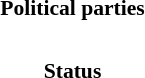<table class="toccolours" style="font-size:90%" width="250">
<tr>
<th>Political parties</th>
</tr>
<tr>
<td><br>



</td>
</tr>
<tr>
<th>Status</th>
</tr>
<tr>
<td></td>
</tr>
</table>
